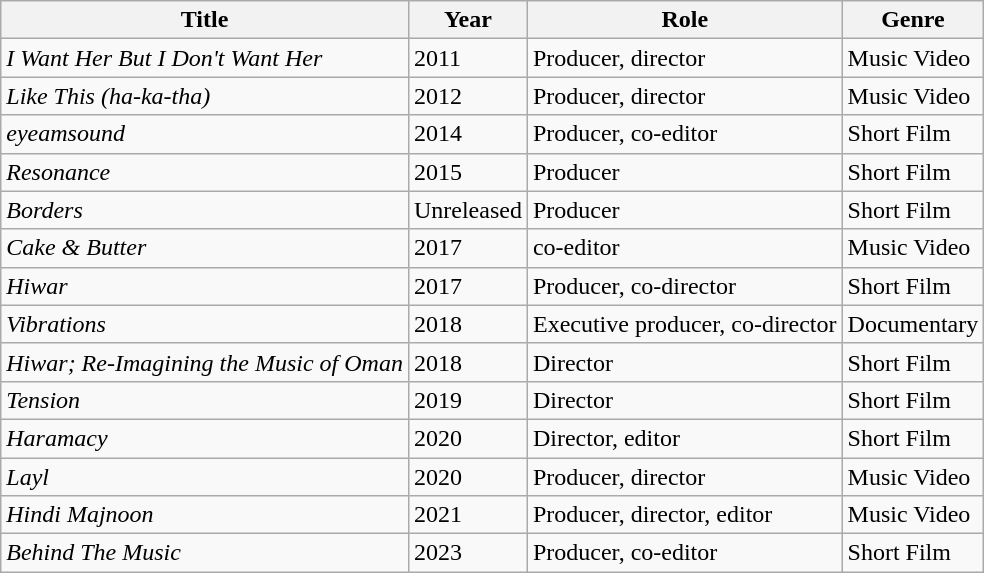<table class="wikitable sortable">
<tr>
<th>Title</th>
<th>Year</th>
<th>Role</th>
<th>Genre</th>
</tr>
<tr>
<td><em>I Want Her But I Don't Want Her</em></td>
<td>2011</td>
<td>Producer, director</td>
<td>Music Video</td>
</tr>
<tr>
<td><em>Like This (ha-ka-tha)</em></td>
<td>2012</td>
<td>Producer, director</td>
<td>Music Video</td>
</tr>
<tr>
<td><em>eyeamsound</em></td>
<td>2014</td>
<td>Producer, co-editor</td>
<td>Short Film</td>
</tr>
<tr>
<td><em>Resonance</em></td>
<td>2015</td>
<td>Producer</td>
<td>Short Film</td>
</tr>
<tr>
<td><em>Borders</em></td>
<td>Unreleased</td>
<td>Producer</td>
<td>Short Film</td>
</tr>
<tr>
<td><em>Cake & Butter</em></td>
<td>2017</td>
<td>co-editor</td>
<td>Music Video</td>
</tr>
<tr>
<td><em>Hiwar</em></td>
<td>2017</td>
<td>Producer, co-director</td>
<td>Short Film</td>
</tr>
<tr>
<td><em>Vibrations</em></td>
<td>2018</td>
<td>Executive producer, co-director</td>
<td>Documentary</td>
</tr>
<tr>
<td><em>Hiwar; Re-Imagining the Music of Oman</em></td>
<td>2018</td>
<td>Director</td>
<td>Short Film</td>
</tr>
<tr>
<td><em>Tension</em></td>
<td>2019</td>
<td>Director</td>
<td>Short Film</td>
</tr>
<tr>
<td><em>Haramacy</em></td>
<td>2020</td>
<td>Director, editor</td>
<td>Short Film</td>
</tr>
<tr>
<td><em>Layl</em></td>
<td>2020</td>
<td>Producer, director</td>
<td>Music Video</td>
</tr>
<tr>
<td><em>Hindi Majnoon</em></td>
<td>2021</td>
<td>Producer, director, editor</td>
<td>Music Video</td>
</tr>
<tr>
<td><em>Behind The Music</em></td>
<td>2023</td>
<td>Producer, co-editor</td>
<td>Short Film</td>
</tr>
</table>
